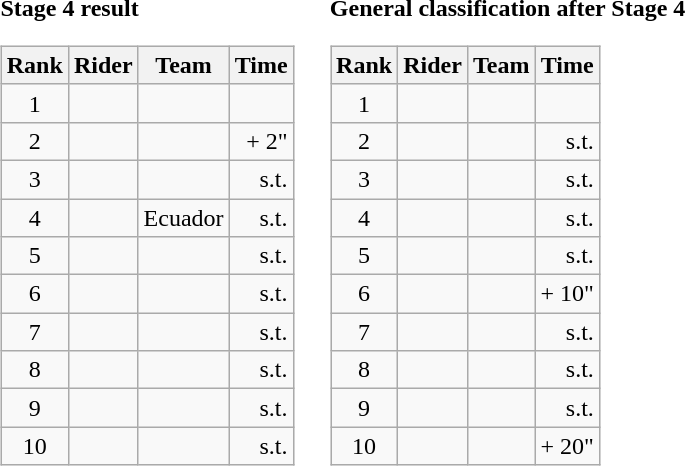<table>
<tr>
<td><strong>Stage 4 result</strong><br><table class="wikitable">
<tr>
<th scope="col">Rank</th>
<th scope="col">Rider</th>
<th scope="col">Team</th>
<th scope="col">Time</th>
</tr>
<tr>
<td style="text-align:center;">1</td>
<td></td>
<td></td>
<td style="text-align:right;"></td>
</tr>
<tr>
<td style="text-align:center;">2</td>
<td></td>
<td></td>
<td style="text-align:right;">+ 2"</td>
</tr>
<tr>
<td style="text-align:center;">3</td>
<td></td>
<td></td>
<td style="text-align:right;">s.t.</td>
</tr>
<tr>
<td style="text-align:center;">4</td>
<td></td>
<td>Ecuador</td>
<td style="text-align:right;">s.t.</td>
</tr>
<tr>
<td style="text-align:center;">5</td>
<td></td>
<td></td>
<td style="text-align:right;">s.t.</td>
</tr>
<tr>
<td style="text-align:center;">6</td>
<td></td>
<td></td>
<td style="text-align:right;">s.t.</td>
</tr>
<tr>
<td style="text-align:center;">7</td>
<td></td>
<td></td>
<td style="text-align:right;">s.t.</td>
</tr>
<tr>
<td style="text-align:center;">8</td>
<td></td>
<td></td>
<td style="text-align:right;">s.t.</td>
</tr>
<tr>
<td style="text-align:center;">9</td>
<td></td>
<td></td>
<td style="text-align:right;">s.t.</td>
</tr>
<tr>
<td style="text-align:center;">10</td>
<td></td>
<td></td>
<td style="text-align:right;">s.t.</td>
</tr>
</table>
</td>
<td></td>
<td><strong>General classification after Stage 4</strong><br><table class="wikitable">
<tr>
<th scope="col">Rank</th>
<th scope="col">Rider</th>
<th scope="col">Team</th>
<th scope="col">Time</th>
</tr>
<tr>
<td style="text-align:center;">1</td>
<td> </td>
<td></td>
<td style="text-align:right;"></td>
</tr>
<tr>
<td style="text-align:center;">2</td>
<td></td>
<td></td>
<td style="text-align:right;">s.t.</td>
</tr>
<tr>
<td style="text-align:center;">3</td>
<td></td>
<td></td>
<td style="text-align:right;">s.t.</td>
</tr>
<tr>
<td style="text-align:center;">4</td>
<td> </td>
<td></td>
<td style="text-align:right;">s.t.</td>
</tr>
<tr>
<td style="text-align:center;">5</td>
<td></td>
<td></td>
<td style="text-align:right;">s.t.</td>
</tr>
<tr>
<td style="text-align:center;">6</td>
<td></td>
<td></td>
<td style="text-align:right;">+ 10"</td>
</tr>
<tr>
<td style="text-align:center;">7</td>
<td></td>
<td></td>
<td style="text-align:right;">s.t.</td>
</tr>
<tr>
<td style="text-align:center;">8</td>
<td></td>
<td></td>
<td style="text-align:right;">s.t.</td>
</tr>
<tr>
<td style="text-align:center;">9</td>
<td></td>
<td></td>
<td style="text-align:right;">s.t.</td>
</tr>
<tr>
<td style="text-align:center;">10</td>
<td> </td>
<td></td>
<td style="text-align:right;">+ 20"</td>
</tr>
</table>
</td>
</tr>
</table>
